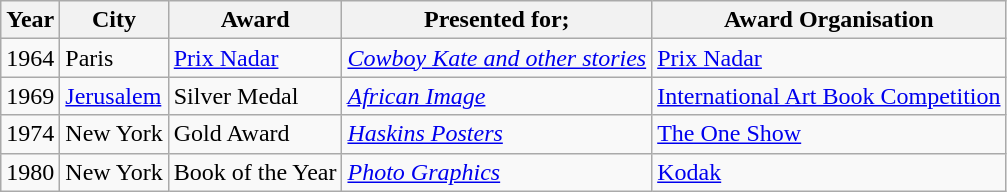<table class="wikitable">
<tr>
<th>Year</th>
<th>City</th>
<th>Award</th>
<th>Presented for;</th>
<th>Award Organisation</th>
</tr>
<tr>
<td>1964</td>
<td>Paris</td>
<td><a href='#'>Prix Nadar</a></td>
<td><em><a href='#'>Cowboy Kate and other stories</a></em></td>
<td><a href='#'>Prix Nadar</a></td>
</tr>
<tr>
<td>1969</td>
<td><a href='#'>Jerusalem</a></td>
<td>Silver Medal</td>
<td><em><a href='#'>African Image</a></em></td>
<td><a href='#'>International Art Book Competition</a></td>
</tr>
<tr>
<td>1974</td>
<td>New York</td>
<td>Gold Award</td>
<td><em><a href='#'>Haskins Posters</a></em></td>
<td><a href='#'>The One Show</a></td>
</tr>
<tr>
<td>1980</td>
<td>New York</td>
<td>Book of the Year</td>
<td><em><a href='#'>Photo Graphics</a></em></td>
<td><a href='#'>Kodak</a></td>
</tr>
</table>
